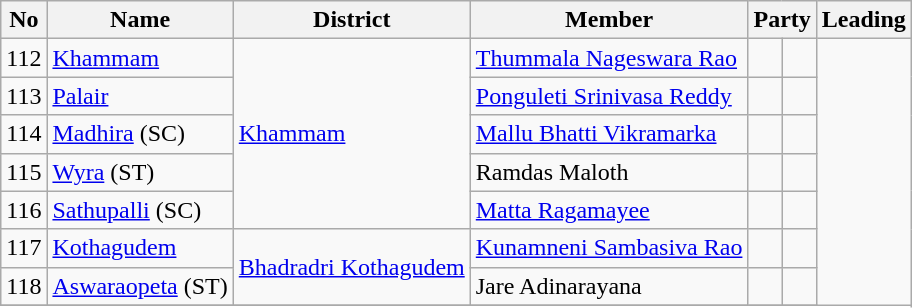<table class="wikitable sortable">
<tr>
<th>No</th>
<th>Name</th>
<th>District</th>
<th>Member</th>
<th colspan=2>Party</th>
<th colspan=2>Leading<br></th>
</tr>
<tr>
<td>112</td>
<td><a href='#'>Khammam</a></td>
<td rowspan="5"><a href='#'>Khammam</a></td>
<td><a href='#'>Thummala Nageswara Rao</a></td>
<td></td>
<td></td>
</tr>
<tr>
<td>113</td>
<td><a href='#'>Palair</a></td>
<td><a href='#'>Ponguleti Srinivasa Reddy</a></td>
<td></td>
<td></td>
</tr>
<tr>
<td>114</td>
<td><a href='#'>Madhira</a> (SC)</td>
<td><a href='#'>Mallu Bhatti Vikramarka</a></td>
<td></td>
<td></td>
</tr>
<tr>
<td>115</td>
<td><a href='#'>Wyra</a> (ST)</td>
<td>Ramdas Maloth</td>
<td></td>
<td></td>
</tr>
<tr>
<td>116</td>
<td><a href='#'>Sathupalli</a> (SC)</td>
<td><a href='#'>Matta Ragamayee</a></td>
<td></td>
<td></td>
</tr>
<tr>
<td>117</td>
<td><a href='#'>Kothagudem</a></td>
<td rowspan="2"><a href='#'>Bhadradri Kothagudem</a></td>
<td><a href='#'>Kunamneni Sambasiva Rao</a></td>
<td></td>
<td></td>
</tr>
<tr>
<td>118</td>
<td><a href='#'>Aswaraopeta</a> (ST)</td>
<td>Jare Adinarayana</td>
<td></td>
<td></td>
</tr>
<tr>
</tr>
</table>
